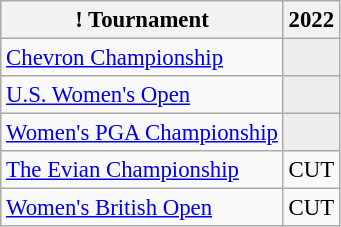<table class="wikitable" style="font-size:95%;text-align:center;">
<tr>
<th>! Tournament</th>
<th>2022</th>
</tr>
<tr>
<td align=left><a href='#'>Chevron Championship</a></td>
<td style="background:#eeeeee;"></td>
</tr>
<tr>
<td align=left><a href='#'>U.S. Women's Open</a></td>
<td style="background:#eeeeee;"></td>
</tr>
<tr>
<td align=left><a href='#'>Women's PGA Championship</a></td>
<td style="background:#eeeeee;"></td>
</tr>
<tr>
<td align=left><a href='#'>The Evian Championship</a></td>
<td>CUT</td>
</tr>
<tr>
<td align=left><a href='#'>Women's British Open</a></td>
<td>CUT</td>
</tr>
</table>
